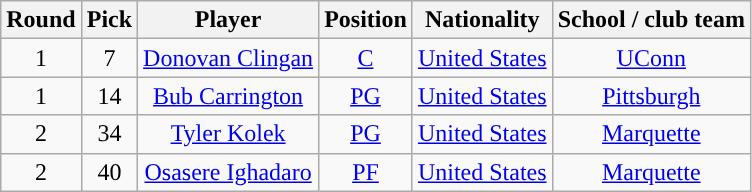<table class="wikitable sortable sortable">
<tr>
<th>Round</th>
<th>Pick</th>
<th>Player</th>
<th>Position</th>
<th>Nationality</th>
<th>School / club team</th>
</tr>
<tr style="text-align: center">
<td>1</td>
<td>7</td>
<td><a href='#'>Donovan Clingan</a></td>
<td><a href='#'>C</a></td>
<td> <a href='#'>United States</a></td>
<td><a href='#'>UConn</a></td>
</tr>
<tr style="text-align: center">
<td>1</td>
<td>14</td>
<td><a href='#'>Bub Carrington</a></td>
<td><a href='#'>PG</a></td>
<td> <a href='#'>United States</a></td>
<td><a href='#'>Pittsburgh</a></td>
</tr>
<tr style="text-align: center">
<td>2</td>
<td>34</td>
<td><a href='#'>Tyler Kolek</a></td>
<td><a href='#'>PG</a></td>
<td> <a href='#'>United States</a></td>
<td><a href='#'>Marquette</a></td>
</tr>
<tr style="text-align: center">
<td>2</td>
<td>40</td>
<td><a href='#'>Osasere Ighadaro</a></td>
<td><a href='#'>PF</a></td>
<td> <a href='#'>United States</a></td>
<td><a href='#'>Marquette</a></td>
</tr>
</table>
